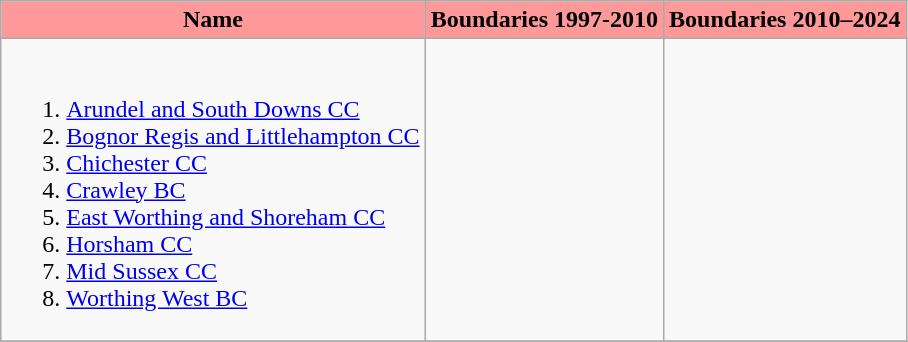<table class="wikitable">
<tr>
<th style="background-color:#ff9999">Name</th>
<th style="background-color:#ff9999">Boundaries 1997-2010</th>
<th style="background-color:#ff9999">Boundaries 2010–2024</th>
</tr>
<tr>
<td><br><ol><li><a href='#'>Arundel and South Downs CC</a></li><li><a href='#'>Bognor Regis and Littlehampton CC</a></li><li><a href='#'>Chichester CC</a></li><li><a href='#'>Crawley BC</a></li><li><a href='#'>East Worthing and Shoreham CC</a></li><li><a href='#'>Horsham CC</a></li><li><a href='#'>Mid Sussex CC</a></li><li><a href='#'>Worthing West BC</a></li></ol></td>
<td></td>
<td></td>
</tr>
<tr>
</tr>
</table>
